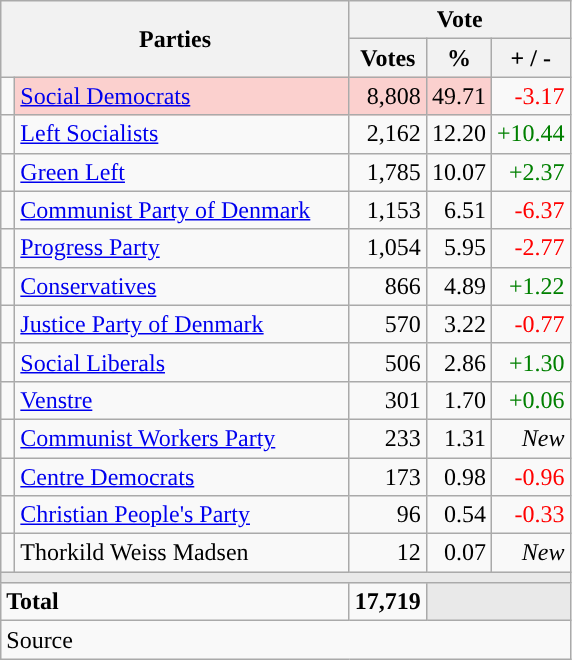<table class="wikitable" style="text-align:right;">
<tr>
<th style="text-align:centre;" rowspan="2" colspan="2" width="225">Parties</th>
<th colspan="3">Vote</th>
</tr>
<tr>
<th width="15">Votes</th>
<th width="15">%</th>
<th width="15">+ / -</th>
</tr>
<tr>
<td width="2" style="color:inherit;background:"></td>
<td bgcolor=#fbd0ce  align="left"><a href='#'>Social Democrats</a></td>
<td bgcolor=#fbd0ce>8,808</td>
<td bgcolor=#fbd0ce>49.71</td>
<td style=color:red;>-3.17</td>
</tr>
<tr>
<td width="2" style="color:inherit;background:"></td>
<td align="left"><a href='#'>Left Socialists</a></td>
<td>2,162</td>
<td>12.20</td>
<td style=color:green;>+10.44</td>
</tr>
<tr>
<td width="2" style="color:inherit;background:"></td>
<td align="left"><a href='#'>Green Left</a></td>
<td>1,785</td>
<td>10.07</td>
<td style=color:green;>+2.37</td>
</tr>
<tr>
<td width="2" style="color:inherit;background:"></td>
<td align="left"><a href='#'>Communist Party of Denmark</a></td>
<td>1,153</td>
<td>6.51</td>
<td style=color:red;>-6.37</td>
</tr>
<tr>
<td width="2" style="color:inherit;background:"></td>
<td align="left"><a href='#'>Progress Party</a></td>
<td>1,054</td>
<td>5.95</td>
<td style=color:red;>-2.77</td>
</tr>
<tr>
<td width="2" style="color:inherit;background:"></td>
<td align="left"><a href='#'>Conservatives</a></td>
<td>866</td>
<td>4.89</td>
<td style=color:green;>+1.22</td>
</tr>
<tr>
<td width="2" style="color:inherit;background:"></td>
<td align="left"><a href='#'>Justice Party of Denmark</a></td>
<td>570</td>
<td>3.22</td>
<td style=color:red;>-0.77</td>
</tr>
<tr>
<td width="2" style="color:inherit;background:"></td>
<td align="left"><a href='#'>Social Liberals</a></td>
<td>506</td>
<td>2.86</td>
<td style=color:green;>+1.30</td>
</tr>
<tr>
<td width="2" style="color:inherit;background:"></td>
<td align="left"><a href='#'>Venstre</a></td>
<td>301</td>
<td>1.70</td>
<td style=color:green;>+0.06</td>
</tr>
<tr>
<td width="2" style="color:inherit;background:"></td>
<td align="left"><a href='#'>Communist Workers Party</a></td>
<td>233</td>
<td>1.31</td>
<td><em>New</em></td>
</tr>
<tr>
<td width="2" style="color:inherit;background:"></td>
<td align="left"><a href='#'>Centre Democrats</a></td>
<td>173</td>
<td>0.98</td>
<td style=color:red;>-0.96</td>
</tr>
<tr>
<td width="2" style="color:inherit;background:"></td>
<td align="left"><a href='#'>Christian People's Party</a></td>
<td>96</td>
<td>0.54</td>
<td style=color:red;>-0.33</td>
</tr>
<tr>
<td width="2" style="color:inherit;background:"></td>
<td align="left">Thorkild Weiss Madsen</td>
<td>12</td>
<td>0.07</td>
<td><em>New</em></td>
</tr>
<tr>
<td colspan="7" bgcolor="#E9E9E9"></td>
</tr>
<tr>
<td align="left" colspan="2"><strong>Total</strong></td>
<td><strong>17,719</strong></td>
<td bgcolor="#E9E9E9" colspan="2"></td>
</tr>
<tr>
<td align="left" colspan="6">Source</td>
</tr>
</table>
